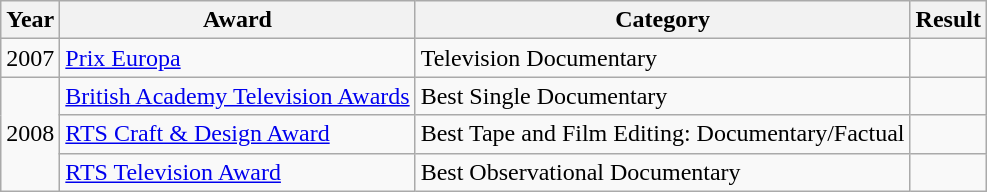<table class="wikitable">
<tr>
<th>Year</th>
<th>Award</th>
<th>Category</th>
<th>Result</th>
</tr>
<tr>
<td>2007</td>
<td><a href='#'>Prix Europa</a></td>
<td>Television Documentary</td>
<td></td>
</tr>
<tr>
<td rowspan=3>2008</td>
<td><a href='#'>British Academy Television Awards</a></td>
<td>Best Single Documentary</td>
<td></td>
</tr>
<tr>
<td><a href='#'>RTS Craft & Design Award</a></td>
<td>Best Tape and Film Editing: Documentary/Factual</td>
<td></td>
</tr>
<tr>
<td><a href='#'>RTS Television Award</a></td>
<td>Best Observational Documentary</td>
<td></td>
</tr>
</table>
